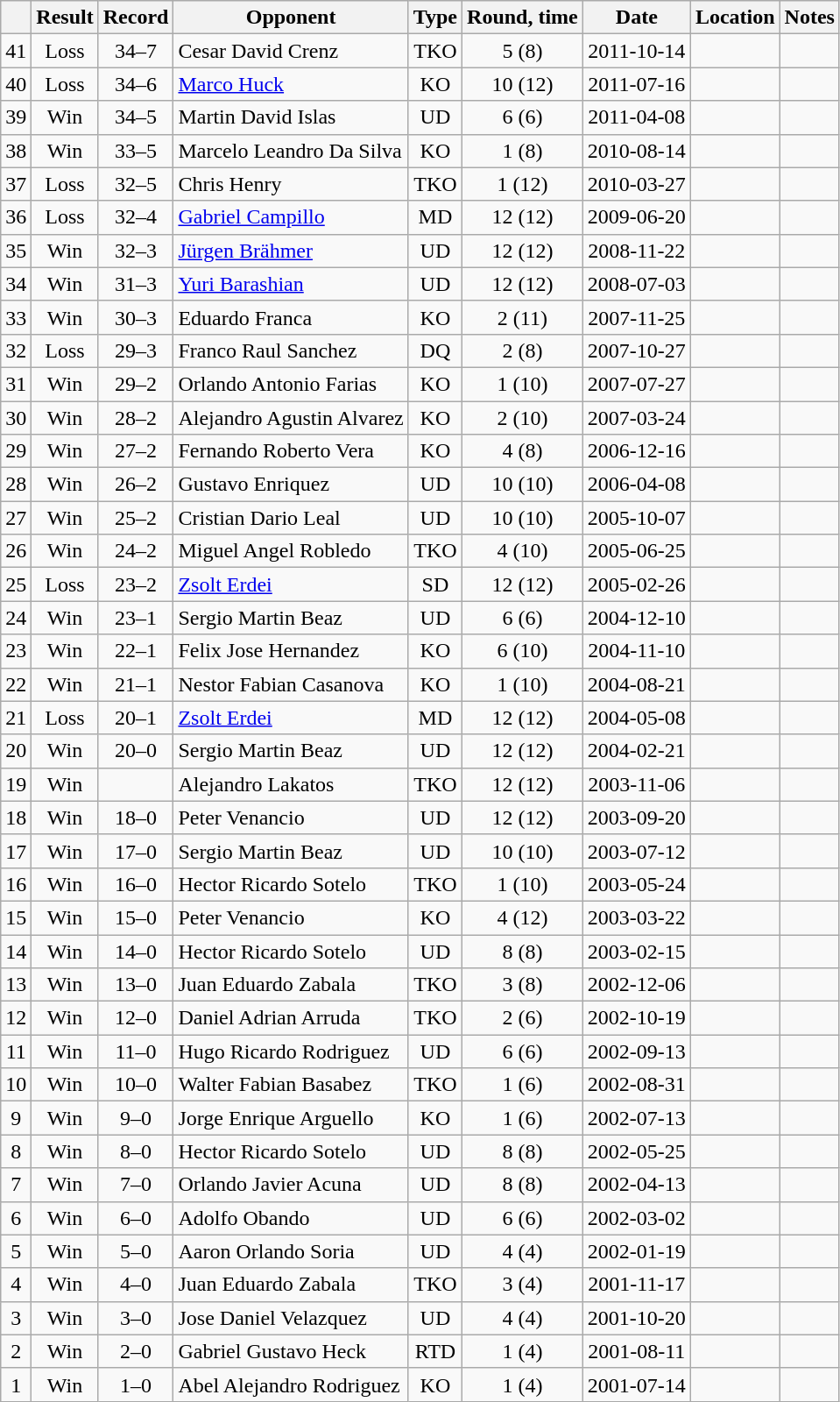<table class=wikitable style=text-align:center>
<tr>
<th></th>
<th>Result</th>
<th>Record</th>
<th>Opponent</th>
<th>Type</th>
<th>Round, time</th>
<th>Date</th>
<th>Location</th>
<th>Notes</th>
</tr>
<tr>
<td>41</td>
<td>Loss</td>
<td>34–7</td>
<td align=left>Cesar David Crenz</td>
<td>TKO</td>
<td>5 (8)</td>
<td>2011-10-14</td>
<td align=left></td>
<td align=left></td>
</tr>
<tr>
<td>40</td>
<td>Loss</td>
<td>34–6</td>
<td align=left><a href='#'>Marco Huck</a></td>
<td>KO</td>
<td>10 (12)</td>
<td>2011-07-16</td>
<td align=left></td>
<td align=left></td>
</tr>
<tr>
<td>39</td>
<td>Win</td>
<td>34–5</td>
<td align=left>Martin David Islas</td>
<td>UD</td>
<td>6 (6)</td>
<td>2011-04-08</td>
<td align=left></td>
<td align=left></td>
</tr>
<tr>
<td>38</td>
<td>Win</td>
<td>33–5</td>
<td align=left>Marcelo Leandro Da Silva</td>
<td>KO</td>
<td>1 (8)</td>
<td>2010-08-14</td>
<td align=left></td>
<td align=left></td>
</tr>
<tr>
<td>37</td>
<td>Loss</td>
<td>32–5</td>
<td align=left>Chris Henry</td>
<td>TKO</td>
<td>1 (12)</td>
<td>2010-03-27</td>
<td align=left></td>
<td align=left></td>
</tr>
<tr>
<td>36</td>
<td>Loss</td>
<td>32–4</td>
<td align=left><a href='#'>Gabriel Campillo</a></td>
<td>MD</td>
<td>12 (12)</td>
<td>2009-06-20</td>
<td align=left></td>
<td align=left></td>
</tr>
<tr>
<td>35</td>
<td>Win</td>
<td>32–3</td>
<td align=left><a href='#'>Jürgen Brähmer</a></td>
<td>UD</td>
<td>12 (12)</td>
<td>2008-11-22</td>
<td align=left></td>
<td align=left></td>
</tr>
<tr>
<td>34</td>
<td>Win</td>
<td>31–3</td>
<td align=left><a href='#'>Yuri Barashian</a></td>
<td>UD</td>
<td>12 (12)</td>
<td>2008-07-03</td>
<td align=left></td>
<td align=left></td>
</tr>
<tr>
<td>33</td>
<td>Win</td>
<td>30–3</td>
<td align=left>Eduardo Franca</td>
<td>KO</td>
<td>2 (11)</td>
<td>2007-11-25</td>
<td align=left></td>
<td align=left></td>
</tr>
<tr>
<td>32</td>
<td>Loss</td>
<td>29–3</td>
<td align=left>Franco Raul Sanchez</td>
<td>DQ</td>
<td>2 (8)</td>
<td>2007-10-27</td>
<td align=left></td>
<td align=left></td>
</tr>
<tr>
<td>31</td>
<td>Win</td>
<td>29–2</td>
<td align=left>Orlando Antonio Farias</td>
<td>KO</td>
<td>1 (10)</td>
<td>2007-07-27</td>
<td align=left></td>
<td align=left></td>
</tr>
<tr>
<td>30</td>
<td>Win</td>
<td>28–2</td>
<td align=left>Alejandro Agustin Alvarez</td>
<td>KO</td>
<td>2 (10)</td>
<td>2007-03-24</td>
<td align=left></td>
<td align=left></td>
</tr>
<tr>
<td>29</td>
<td>Win</td>
<td>27–2</td>
<td align=left>Fernando Roberto Vera</td>
<td>KO</td>
<td>4 (8)</td>
<td>2006-12-16</td>
<td align=left></td>
<td align=left></td>
</tr>
<tr>
<td>28</td>
<td>Win</td>
<td>26–2</td>
<td align=left>Gustavo Enriquez</td>
<td>UD</td>
<td>10 (10)</td>
<td>2006-04-08</td>
<td align=left></td>
<td align=left></td>
</tr>
<tr>
<td>27</td>
<td>Win</td>
<td>25–2</td>
<td align=left>Cristian Dario Leal</td>
<td>UD</td>
<td>10 (10)</td>
<td>2005-10-07</td>
<td align=left></td>
<td align=left></td>
</tr>
<tr>
<td>26</td>
<td>Win</td>
<td>24–2</td>
<td align=left>Miguel Angel Robledo</td>
<td>TKO</td>
<td>4 (10)</td>
<td>2005-06-25</td>
<td align=left></td>
<td align=left></td>
</tr>
<tr>
<td>25</td>
<td>Loss</td>
<td>23–2</td>
<td align=left><a href='#'>Zsolt Erdei</a></td>
<td>SD</td>
<td>12 (12)</td>
<td>2005-02-26</td>
<td align=left></td>
<td align=left></td>
</tr>
<tr>
<td>24</td>
<td>Win</td>
<td>23–1</td>
<td align=left>Sergio Martin Beaz</td>
<td>UD</td>
<td>6 (6)</td>
<td>2004-12-10</td>
<td align=left></td>
<td align=left></td>
</tr>
<tr>
<td>23</td>
<td>Win</td>
<td>22–1</td>
<td align=left>Felix Jose Hernandez</td>
<td>KO</td>
<td>6 (10)</td>
<td>2004-11-10</td>
<td align=left></td>
<td align=left></td>
</tr>
<tr>
<td>22</td>
<td>Win</td>
<td>21–1</td>
<td align=left>Nestor Fabian Casanova</td>
<td>KO</td>
<td>1 (10)</td>
<td>2004-08-21</td>
<td align=left></td>
<td align=left></td>
</tr>
<tr>
<td>21</td>
<td>Loss</td>
<td>20–1</td>
<td align=left><a href='#'>Zsolt Erdei</a></td>
<td>MD</td>
<td>12 (12)</td>
<td>2004-05-08</td>
<td align=left></td>
<td align=left></td>
</tr>
<tr>
<td>20</td>
<td>Win</td>
<td>20–0</td>
<td align=left>Sergio Martin Beaz</td>
<td>UD</td>
<td>12 (12)</td>
<td>2004-02-21</td>
<td align=left></td>
<td align=left></td>
</tr>
<tr>
<td>19</td>
<td>Win</td>
<td></td>
<td align=left>Alejandro Lakatos</td>
<td>TKO</td>
<td>12 (12)</td>
<td>2003-11-06</td>
<td align=left></td>
<td align=left></td>
</tr>
<tr>
<td>18</td>
<td>Win</td>
<td>18–0</td>
<td align=left>Peter Venancio</td>
<td>UD</td>
<td>12 (12)</td>
<td>2003-09-20</td>
<td align=left></td>
<td align=left></td>
</tr>
<tr>
<td>17</td>
<td>Win</td>
<td>17–0</td>
<td align=left>Sergio Martin Beaz</td>
<td>UD</td>
<td>10 (10)</td>
<td>2003-07-12</td>
<td align=left></td>
<td align=left></td>
</tr>
<tr>
<td>16</td>
<td>Win</td>
<td>16–0</td>
<td align=left>Hector Ricardo Sotelo</td>
<td>TKO</td>
<td>1 (10)</td>
<td>2003-05-24</td>
<td align=left></td>
<td align=left></td>
</tr>
<tr>
<td>15</td>
<td>Win</td>
<td>15–0</td>
<td align=left>Peter Venancio</td>
<td>KO</td>
<td>4 (12)</td>
<td>2003-03-22</td>
<td align=left></td>
<td align=left></td>
</tr>
<tr>
<td>14</td>
<td>Win</td>
<td>14–0</td>
<td align=left>Hector Ricardo Sotelo</td>
<td>UD</td>
<td>8 (8)</td>
<td>2003-02-15</td>
<td align=left></td>
<td align=left></td>
</tr>
<tr>
<td>13</td>
<td>Win</td>
<td>13–0</td>
<td align=left>Juan Eduardo Zabala</td>
<td>TKO</td>
<td>3 (8)</td>
<td>2002-12-06</td>
<td align=left></td>
<td align=left></td>
</tr>
<tr>
<td>12</td>
<td>Win</td>
<td>12–0</td>
<td align=left>Daniel Adrian Arruda</td>
<td>TKO</td>
<td>2 (6)</td>
<td>2002-10-19</td>
<td align=left></td>
<td align=left></td>
</tr>
<tr>
<td>11</td>
<td>Win</td>
<td>11–0</td>
<td align=left>Hugo Ricardo Rodriguez</td>
<td>UD</td>
<td>6 (6)</td>
<td>2002-09-13</td>
<td align=left></td>
<td align=left></td>
</tr>
<tr>
<td>10</td>
<td>Win</td>
<td>10–0</td>
<td align=left>Walter Fabian Basabez</td>
<td>TKO</td>
<td>1 (6)</td>
<td>2002-08-31</td>
<td align=left></td>
<td align=left></td>
</tr>
<tr>
<td>9</td>
<td>Win</td>
<td>9–0</td>
<td align=left>Jorge Enrique Arguello</td>
<td>KO</td>
<td>1 (6)</td>
<td>2002-07-13</td>
<td align=left></td>
<td align=left></td>
</tr>
<tr>
<td>8</td>
<td>Win</td>
<td>8–0</td>
<td align=left>Hector Ricardo Sotelo</td>
<td>UD</td>
<td>8 (8)</td>
<td>2002-05-25</td>
<td align=left></td>
<td align=left></td>
</tr>
<tr>
<td>7</td>
<td>Win</td>
<td>7–0</td>
<td align=left>Orlando Javier Acuna</td>
<td>UD</td>
<td>8 (8)</td>
<td>2002-04-13</td>
<td align=left></td>
<td align=left></td>
</tr>
<tr>
<td>6</td>
<td>Win</td>
<td>6–0</td>
<td align=left>Adolfo Obando</td>
<td>UD</td>
<td>6 (6)</td>
<td>2002-03-02</td>
<td align=left></td>
<td align=left></td>
</tr>
<tr>
<td>5</td>
<td>Win</td>
<td>5–0</td>
<td align=left>Aaron Orlando Soria</td>
<td>UD</td>
<td>4 (4)</td>
<td>2002-01-19</td>
<td align=left></td>
<td align=left></td>
</tr>
<tr>
<td>4</td>
<td>Win</td>
<td>4–0</td>
<td align=left>Juan Eduardo Zabala</td>
<td>TKO</td>
<td>3 (4)</td>
<td>2001-11-17</td>
<td align=left></td>
<td align=left></td>
</tr>
<tr>
<td>3</td>
<td>Win</td>
<td>3–0</td>
<td align=left>Jose Daniel Velazquez</td>
<td>UD</td>
<td>4 (4)</td>
<td>2001-10-20</td>
<td align=left></td>
<td align=left></td>
</tr>
<tr>
<td>2</td>
<td>Win</td>
<td>2–0</td>
<td align=left>Gabriel Gustavo Heck</td>
<td>RTD</td>
<td>1 (4)</td>
<td>2001-08-11</td>
<td align=left></td>
<td align=left></td>
</tr>
<tr>
<td>1</td>
<td>Win</td>
<td>1–0</td>
<td align=left>Abel Alejandro Rodriguez</td>
<td>KO</td>
<td>1 (4)</td>
<td>2001-07-14</td>
<td align=left></td>
<td align=left></td>
</tr>
</table>
